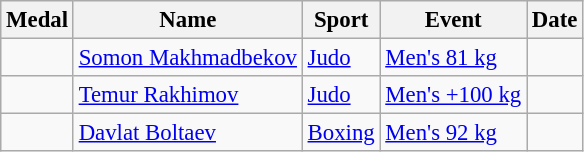<table class="wikitable sortable" style="font-size: 95%;">
<tr>
<th>Medal</th>
<th>Name</th>
<th>Sport</th>
<th>Event</th>
<th>Date</th>
</tr>
<tr>
<td></td>
<td><a href='#'>Somon Makhmadbekov</a></td>
<td><a href='#'>Judo</a></td>
<td><a href='#'>Men's 81 kg</a></td>
<td></td>
</tr>
<tr>
<td></td>
<td><a href='#'>Temur Rakhimov</a></td>
<td><a href='#'>Judo</a></td>
<td><a href='#'>Men's +100 kg</a></td>
<td></td>
</tr>
<tr>
<td></td>
<td><a href='#'>Davlat Boltaev</a></td>
<td><a href='#'>Boxing</a></td>
<td><a href='#'>Men's 92 kg</a></td>
<td></td>
</tr>
</table>
